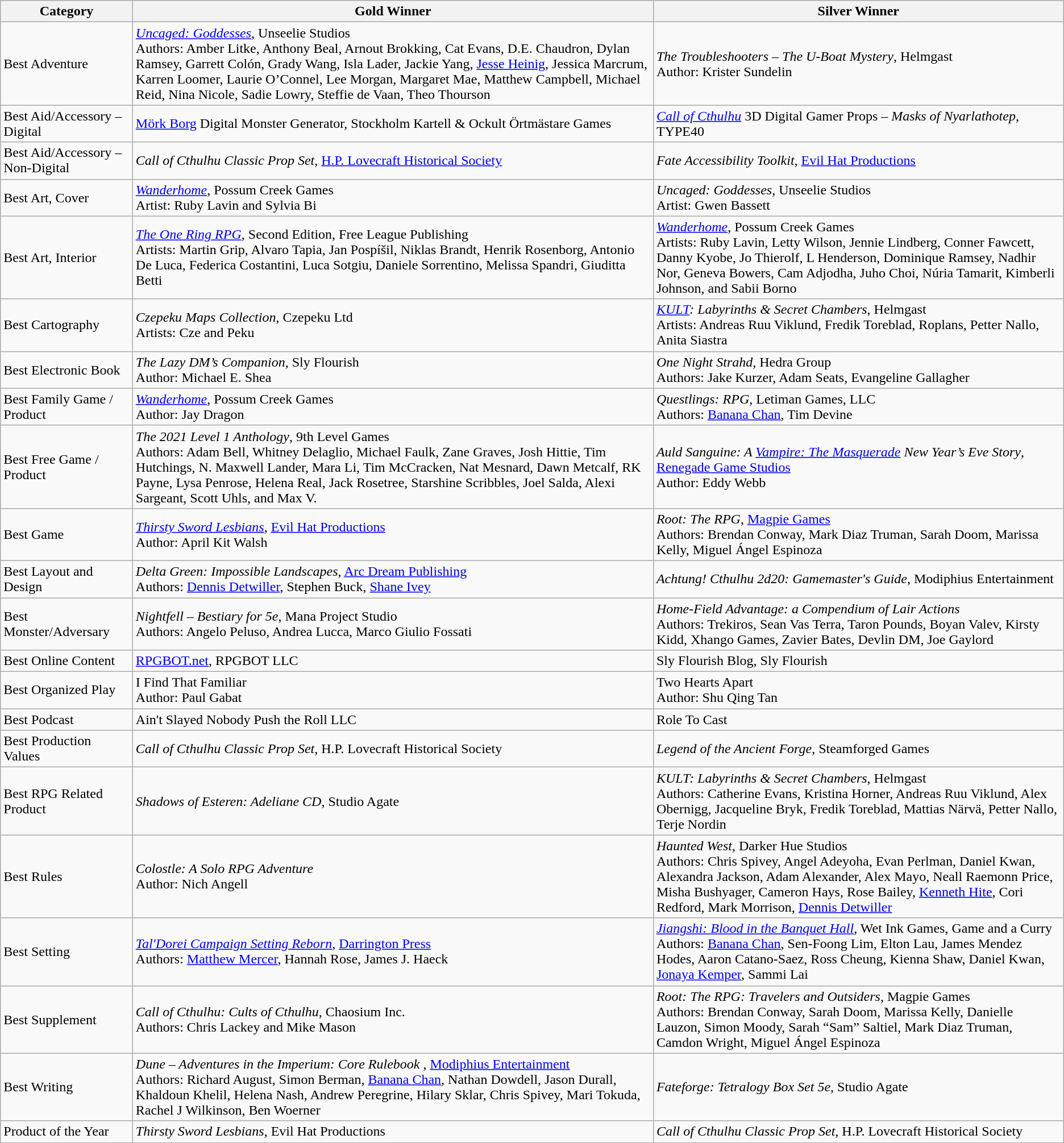<table class="wikitable">
<tr>
<th>Category</th>
<th>Gold Winner</th>
<th>Silver Winner</th>
</tr>
<tr>
<td>Best Adventure</td>
<td><em><a href='#'>Uncaged: Goddesses</a></em>, Unseelie Studios<br>Authors: Amber Litke, Anthony Beal, Arnout Brokking, Cat Evans, D.E. Chaudron, Dylan Ramsey, Garrett Colón, Grady Wang, Isla Lader, Jackie Yang, <a href='#'>Jesse Heinig</a>, Jessica Marcrum, Karren Loomer, Laurie O’Connel, Lee Morgan, Margaret Mae, Matthew Campbell, Michael Reid, Nina Nicole, Sadie Lowry, Steffie de Vaan, Theo Thourson</td>
<td><em>The Troubleshooters – The U-Boat Mystery</em>, Helmgast<br>Author: Krister Sundelin</td>
</tr>
<tr>
<td>Best Aid/Accessory – Digital</td>
<td><a href='#'>Mörk Borg</a> Digital Monster Generator, Stockholm Kartell & Ockult Örtmästare Games</td>
<td><em><a href='#'>Call of Cthulhu</a></em> 3D Digital Gamer Props – <em>Masks of Nyarlathotep</em>, TYPE40</td>
</tr>
<tr>
<td>Best Aid/Accessory – Non-Digital</td>
<td><em>Call of Cthulhu Classic Prop Set</em>, <a href='#'>H.P. Lovecraft Historical Society</a></td>
<td><em>Fate Accessibility Toolkit</em>, <a href='#'>Evil Hat Productions</a></td>
</tr>
<tr>
<td>Best Art, Cover</td>
<td><em><a href='#'>Wanderhome</a></em>, Possum Creek Games<br>Artist: Ruby Lavin and Sylvia Bi</td>
<td><em>Uncaged: Goddesses</em>, Unseelie Studios<br>Artist: Gwen Bassett</td>
</tr>
<tr>
<td>Best Art, Interior</td>
<td><em><a href='#'>The One Ring RPG</a></em>, Second Edition, Free League Publishing<br>Artists: Martin Grip, Alvaro Tapia, Jan Pospíšil, Niklas Brandt, Henrik Rosenborg, Antonio De Luca, Federica Costantini, Luca Sotgiu, Daniele Sorrentino, Melissa Spandri, Giuditta Betti</td>
<td><em><a href='#'>Wanderhome</a></em>, Possum Creek Games<br>Artists: Ruby Lavin, Letty Wilson, Jennie Lindberg, Conner Fawcett, Danny Kyobe, Jo Thierolf, L Henderson, Dominique Ramsey, Nadhir Nor, Geneva Bowers, Cam Adjodha, Juho Choi, Núria Tamarit, Kimberli Johnson, and Sabii Borno</td>
</tr>
<tr>
<td>Best Cartography</td>
<td><em>Czepeku Maps Collection</em>, Czepeku Ltd<br>Artists: Cze and Peku</td>
<td><em><a href='#'>KULT</a>: Labyrinths & Secret Chambers</em>, Helmgast<br>Artists: Andreas Ruu Viklund, Fredik Toreblad, Roplans, Petter Nallo, Anita Siastra</td>
</tr>
<tr>
<td>Best Electronic Book</td>
<td><em>The Lazy DM’s Companion</em>, Sly Flourish<br>Author: Michael E. Shea</td>
<td><em>One Night Strahd</em>, Hedra Group<br>Authors: Jake Kurzer, Adam Seats, Evangeline Gallagher</td>
</tr>
<tr>
<td>Best Family Game / Product</td>
<td><em><a href='#'>Wanderhome</a></em>, Possum Creek Games<br>Author: Jay Dragon</td>
<td><em>Questlings: RPG</em>, Letiman Games, LLC<br>Authors: <a href='#'>Banana Chan</a>, Tim Devine</td>
</tr>
<tr>
<td>Best Free Game / Product</td>
<td><em>The 2021 Level 1 Anthology</em>, 9th Level Games<br>Authors: Adam Bell, Whitney Delaglio, Michael Faulk, Zane Graves, Josh Hittie, Tim Hutchings, N. Maxwell Lander, Mara Li, Tim McCracken, Nat Mesnard, Dawn Metcalf, RK Payne, Lysa Penrose, Helena Real, Jack Rosetree, Starshine Scribbles, Joel Salda, Alexi Sargeant, Scott Uhls, and Max V.</td>
<td><em>Auld Sanguine: A <a href='#'>Vampire: The Masquerade</a> New Year’s Eve Story</em>, <a href='#'>Renegade Game Studios</a><br>Author: Eddy Webb</td>
</tr>
<tr>
<td>Best Game</td>
<td><em><a href='#'>Thirsty Sword Lesbians</a></em>, <a href='#'>Evil Hat Productions</a><br>Author: April Kit Walsh</td>
<td><em>Root: The RPG</em>, <a href='#'>Magpie Games</a><br>Authors: Brendan Conway, Mark Diaz Truman, Sarah Doom, Marissa Kelly, Miguel Ángel Espinoza</td>
</tr>
<tr>
<td>Best Layout and Design</td>
<td><em>Delta Green: Impossible Landscapes</em>, <a href='#'>Arc Dream Publishing</a><br>Authors: <a href='#'>Dennis Detwiller</a>, Stephen Buck, <a href='#'>Shane Ivey</a></td>
<td><em>Achtung! Cthulhu 2d20: Gamemaster's Guide</em>, Modiphius Entertainment</td>
</tr>
<tr>
<td>Best Monster/Adversary</td>
<td><em>Nightfell – Bestiary for 5e</em>, Mana Project Studio<br>Authors: Angelo Peluso, Andrea Lucca, Marco Giulio Fossati</td>
<td><em>Home-Field Advantage: a Compendium of Lair Actions</em><br>Authors: Trekiros, Sean Vas Terra, Taron Pounds, Boyan Valev, Kirsty Kidd, Xhango Games, Zavier Bates, Devlin DM, Joe Gaylord</td>
</tr>
<tr>
<td>Best Online Content</td>
<td><a href='#'>RPGBOT.net</a>, RPGBOT LLC</td>
<td>Sly Flourish Blog, Sly Flourish</td>
</tr>
<tr>
<td>Best Organized Play</td>
<td>I Find That Familiar<br>Author: Paul Gabat</td>
<td>Two Hearts Apart<br>Author: Shu Qing Tan</td>
</tr>
<tr>
<td>Best Podcast</td>
<td>Ain't Slayed Nobody Push the Roll LLC</td>
<td>Role To Cast</td>
</tr>
<tr>
<td>Best Production Values</td>
<td><em>Call of Cthulhu Classic Prop Set</em>,  H.P. Lovecraft Historical Society</td>
<td><em>Legend of the Ancient Forge</em>, Steamforged Games</td>
</tr>
<tr>
<td>Best RPG Related Product</td>
<td><em>Shadows of Esteren: Adeliane CD</em>, Studio Agate</td>
<td><em>KULT: Labyrinths & Secret Chambers</em>, Helmgast<br>Authors: Catherine Evans, Kristina Horner, Andreas Ruu Viklund, Alex Obernigg, Jacqueline Bryk, Fredik Toreblad, Mattias Närvä, Petter Nallo, Terje Nordin</td>
</tr>
<tr>
<td>Best Rules</td>
<td><em>Colostle: A Solo RPG Adventure</em><br>Author: Nich Angell</td>
<td><em>Haunted West</em>, Darker Hue Studios<br>Authors: Chris Spivey, Angel Adeyoha, Evan Perlman, Daniel Kwan, Alexandra Jackson, Adam Alexander, Alex Mayo, Neall Raemonn Price, Misha Bushyager, Cameron Hays, Rose Bailey, <a href='#'>Kenneth Hite</a>, Cori Redford, Mark Morrison, <a href='#'>Dennis Detwiller</a></td>
</tr>
<tr>
<td>Best Setting</td>
<td><em><a href='#'>Tal'Dorei Campaign Setting Reborn</a></em>, <a href='#'>Darrington Press</a><br>Authors: <a href='#'>Matthew Mercer</a>, Hannah Rose, James J. Haeck</td>
<td><em><a href='#'>Jiangshi: Blood in the Banquet Hall</a></em>, Wet Ink Games, Game and a Curry<br>Authors: <a href='#'>Banana Chan</a>, Sen-Foong Lim, Elton Lau, James Mendez Hodes, Aaron Catano-Saez, Ross Cheung, Kienna Shaw, Daniel Kwan, <a href='#'>Jonaya Kemper</a>, Sammi Lai</td>
</tr>
<tr>
<td>Best Supplement</td>
<td><em>Call of Cthulhu: Cults of Cthulhu</em>, Chaosium Inc.<br>Authors: Chris Lackey and Mike Mason</td>
<td><em>Root: The RPG: Travelers and Outsiders</em>, Magpie Games<br>Authors: Brendan Conway, Sarah Doom, Marissa Kelly, Danielle Lauzon, Simon Moody, Sarah “Sam” Saltiel, Mark Diaz Truman, Camdon Wright, Miguel Ángel Espinoza</td>
</tr>
<tr>
<td>Best Writing</td>
<td><em>Dune – Adventures in the Imperium: Core Rulebook</em> , <a href='#'>Modiphius Entertainment</a><br>Authors: Richard August, Simon Berman, <a href='#'>Banana Chan</a>, Nathan Dowdell, Jason Durall, Khaldoun Khelil, Helena Nash, Andrew Peregrine, Hilary Sklar, Chris Spivey, Mari Tokuda, Rachel J Wilkinson, Ben Woerner</td>
<td><em>Fateforge: Tetralogy Box Set 5e</em>, Studio Agate</td>
</tr>
<tr>
<td>Product of the Year</td>
<td><em>Thirsty Sword Lesbians</em>, Evil Hat Productions</td>
<td><em>Call of Cthulhu Classic Prop Set</em>, H.P. Lovecraft Historical Society</td>
</tr>
<tr>
</tr>
</table>
